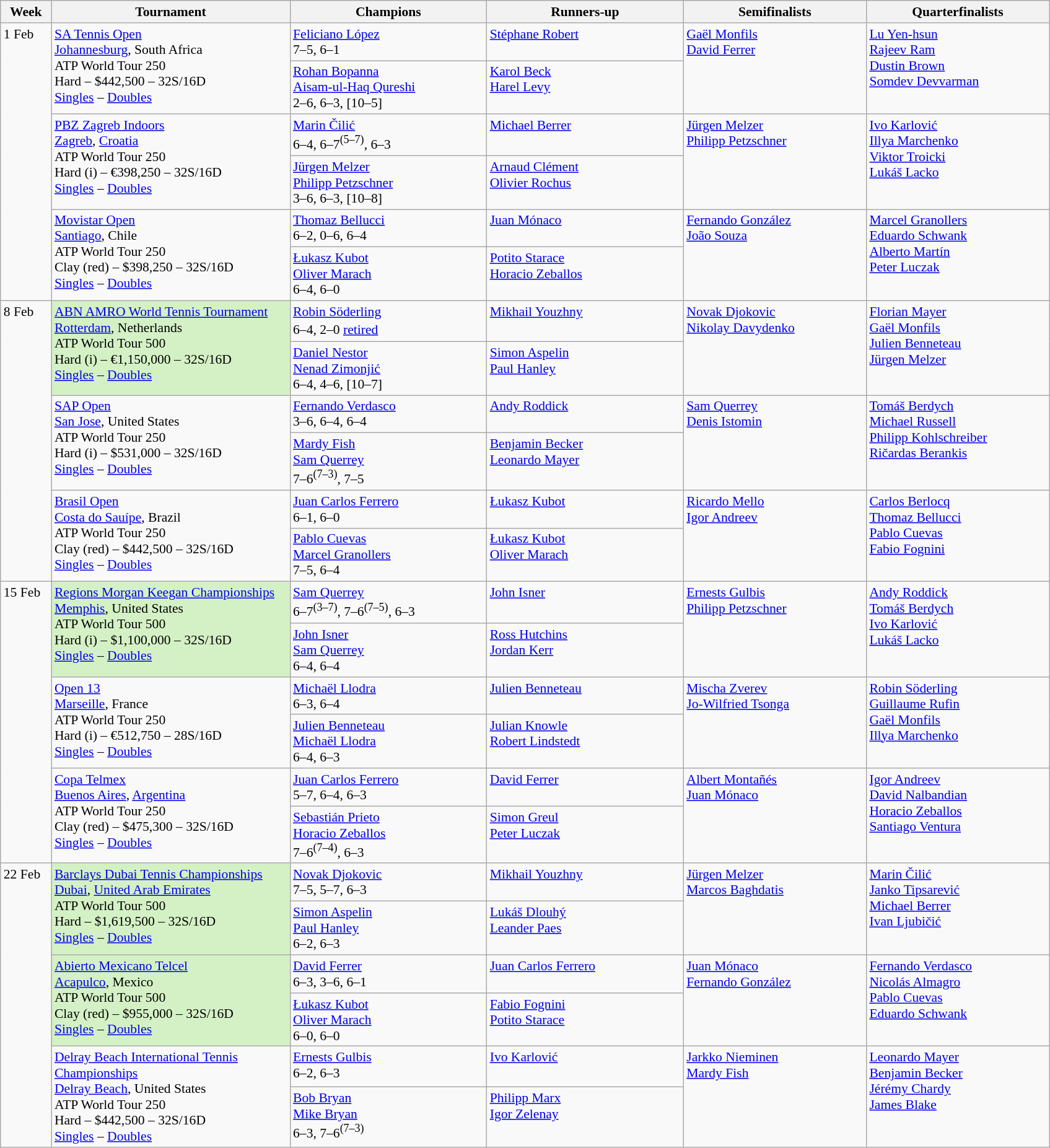<table class=wikitable style=font-size:90%>
<tr>
<th style="width:48px;">Week</th>
<th style="width:250px;">Tournament</th>
<th style="width:205px;">Champions</th>
<th style="width:205px;">Runners-up</th>
<th style="width:190px;">Semifinalists</th>
<th style="width:190px;">Quarterfinalists</th>
</tr>
<tr valign=top>
<td rowspan=6>1 Feb</td>
<td background:#fff rowspan=2><a href='#'>SA Tennis Open</a><br> <a href='#'>Johannesburg</a>, South Africa<br>ATP World Tour 250<br>Hard – $442,500 – 32S/16D<br><a href='#'>Singles</a> – <a href='#'>Doubles</a></td>
<td> <a href='#'>Feliciano López</a><br>7–5, 6–1</td>
<td> <a href='#'>Stéphane Robert</a></td>
<td rowspan=2> <a href='#'>Gaël Monfils</a><br> <a href='#'>David Ferrer</a></td>
<td rowspan=2> <a href='#'>Lu Yen-hsun</a><br> <a href='#'>Rajeev Ram</a><br> <a href='#'>Dustin Brown</a><br> <a href='#'>Somdev Devvarman</a></td>
</tr>
<tr valign=top>
<td> <a href='#'>Rohan Bopanna</a><br> <a href='#'>Aisam-ul-Haq Qureshi</a><br>2–6, 6–3, [10–5]</td>
<td> <a href='#'>Karol Beck</a><br> <a href='#'>Harel Levy</a></td>
</tr>
<tr valign=top>
<td background:#fff rowspan=2><a href='#'>PBZ Zagreb Indoors</a><br><a href='#'>Zagreb</a>, <a href='#'>Croatia</a><br>ATP World Tour 250<br>Hard (i) – €398,250 – 32S/16D<br><a href='#'>Singles</a> – <a href='#'>Doubles</a></td>
<td> <a href='#'>Marin Čilić</a><br>6–4, 6–7<sup>(5–7)</sup>, 6–3</td>
<td> <a href='#'>Michael Berrer</a></td>
<td rowspan=2> <a href='#'>Jürgen Melzer</a><br> <a href='#'>Philipp Petzschner</a></td>
<td rowspan=2> <a href='#'>Ivo Karlović</a><br> <a href='#'>Illya Marchenko</a><br> <a href='#'>Viktor Troicki</a><br> <a href='#'>Lukáš Lacko</a></td>
</tr>
<tr valign=top>
<td> <a href='#'>Jürgen Melzer</a><br> <a href='#'>Philipp Petzschner</a><br>3–6, 6–3, [10–8]</td>
<td> <a href='#'>Arnaud Clément</a><br> <a href='#'>Olivier Rochus</a></td>
</tr>
<tr valign=top>
<td background:#fff rowspan=2><a href='#'>Movistar Open</a><br> <a href='#'>Santiago</a>, Chile<br>ATP World Tour 250<br>Clay (red) – $398,250 – 32S/16D<br><a href='#'>Singles</a> – <a href='#'>Doubles</a></td>
<td> <a href='#'>Thomaz Bellucci</a><br>6–2, 0–6, 6–4</td>
<td> <a href='#'>Juan Mónaco</a></td>
<td rowspan=2> <a href='#'>Fernando González</a><br> <a href='#'>João Souza</a></td>
<td rowspan=2> <a href='#'>Marcel Granollers</a><br> <a href='#'>Eduardo Schwank</a><br> <a href='#'>Alberto Martín</a><br> <a href='#'>Peter Luczak</a></td>
</tr>
<tr valign=top>
<td> <a href='#'>Łukasz Kubot</a><br> <a href='#'>Oliver Marach</a><br>6–4, 6–0</td>
<td> <a href='#'>Potito Starace</a><br> <a href='#'>Horacio Zeballos</a></td>
</tr>
<tr valign=top>
<td rowspan=6>8 Feb</td>
<td bgcolor=#D4F1C5 rowspan=2><a href='#'>ABN AMRO World Tennis Tournament</a><br> <a href='#'>Rotterdam</a>, Netherlands<br>ATP World Tour 500<br>Hard (i) – €1,150,000 – 32S/16D<br><a href='#'>Singles</a> – <a href='#'>Doubles</a></td>
<td> <a href='#'>Robin Söderling</a><br>6–4, 2–0 <a href='#'>retired</a><big></big></td>
<td> <a href='#'>Mikhail Youzhny</a></td>
<td rowspan=2> <a href='#'>Novak Djokovic</a><br> <a href='#'>Nikolay Davydenko</a></td>
<td rowspan=2> <a href='#'>Florian Mayer</a><br> <a href='#'>Gaël Monfils</a><br> <a href='#'>Julien Benneteau</a><br> <a href='#'>Jürgen Melzer</a></td>
</tr>
<tr valign=top>
<td> <a href='#'>Daniel Nestor</a><br> <a href='#'>Nenad Zimonjić</a><br>6–4, 4–6, [10–7]</td>
<td> <a href='#'>Simon Aspelin</a><br> <a href='#'>Paul Hanley</a></td>
</tr>
<tr valign=top>
<td background:#fff rowspan=2><a href='#'>SAP Open</a><br> <a href='#'>San Jose</a>, United States<br>ATP World Tour 250<br>Hard (i) – $531,000 – 32S/16D<br><a href='#'>Singles</a> – <a href='#'>Doubles</a></td>
<td> <a href='#'>Fernando Verdasco</a><br>3–6, 6–4, 6–4</td>
<td> <a href='#'>Andy Roddick</a></td>
<td rowspan=2> <a href='#'>Sam Querrey</a><br> <a href='#'>Denis Istomin</a></td>
<td rowspan=2> <a href='#'>Tomáš Berdych</a><br> <a href='#'>Michael Russell</a><br> <a href='#'>Philipp Kohlschreiber</a><br> <a href='#'>Ričardas Berankis</a></td>
</tr>
<tr valign=top>
<td> <a href='#'>Mardy Fish</a><br> <a href='#'>Sam Querrey</a><br>7–6<sup>(7–3)</sup>, 7–5</td>
<td> <a href='#'>Benjamin Becker</a><br> <a href='#'>Leonardo Mayer</a></td>
</tr>
<tr valign=top>
<td background:#fff rowspan=2><a href='#'>Brasil Open</a><br> <a href='#'>Costa do Sauípe</a>, Brazil<br>ATP World Tour 250<br>Clay (red) – $442,500 – 32S/16D<br><a href='#'>Singles</a> – <a href='#'>Doubles</a></td>
<td> <a href='#'>Juan Carlos Ferrero</a><br>6–1, 6–0</td>
<td> <a href='#'>Łukasz Kubot</a></td>
<td rowspan=2> <a href='#'>Ricardo Mello</a><br> <a href='#'>Igor Andreev</a></td>
<td rowspan=2> <a href='#'>Carlos Berlocq</a><br> <a href='#'>Thomaz Bellucci</a><br> <a href='#'>Pablo Cuevas</a><br> <a href='#'>Fabio Fognini</a></td>
</tr>
<tr valign=top>
<td> <a href='#'>Pablo Cuevas</a><br> <a href='#'>Marcel Granollers</a><br>7–5, 6–4</td>
<td> <a href='#'>Łukasz Kubot</a><br> <a href='#'>Oliver Marach</a></td>
</tr>
<tr valign=top>
<td rowspan=6>15 Feb</td>
<td bgcolor=#D4F1C5 rowspan=2><a href='#'>Regions Morgan Keegan Championships</a><br><a href='#'>Memphis</a>, United States<br>ATP World Tour 500<br>Hard (i) – $1,100,000 – 32S/16D<br><a href='#'>Singles</a> – <a href='#'>Doubles</a></td>
<td> <a href='#'>Sam Querrey</a><br>6–7<sup>(3–7)</sup>, 7–6<sup>(7–5)</sup>, 6–3</td>
<td> <a href='#'>John Isner</a></td>
<td rowspan=2> <a href='#'>Ernests Gulbis</a><br> <a href='#'>Philipp Petzschner</a></td>
<td rowspan=2> <a href='#'>Andy Roddick</a><br> <a href='#'>Tomáš Berdych</a><br> <a href='#'>Ivo Karlović</a><br>  <a href='#'>Lukáš Lacko</a></td>
</tr>
<tr valign=top>
<td> <a href='#'>John Isner</a><br> <a href='#'>Sam Querrey</a><br>6–4, 6–4</td>
<td> <a href='#'>Ross Hutchins</a><br> <a href='#'>Jordan Kerr</a></td>
</tr>
<tr valign=top>
<td background:#fff rowspan=2><a href='#'>Open 13</a><br> <a href='#'>Marseille</a>, France<br>ATP World Tour 250<br>Hard (i) – €512,750 – 28S/16D<br><a href='#'>Singles</a> – <a href='#'>Doubles</a></td>
<td> <a href='#'>Michaël Llodra</a><br>6–3, 6–4</td>
<td> <a href='#'>Julien Benneteau</a></td>
<td rowspan=2> <a href='#'>Mischa Zverev</a><br> <a href='#'>Jo-Wilfried Tsonga</a></td>
<td rowspan=2> <a href='#'>Robin Söderling</a><br> <a href='#'>Guillaume Rufin</a><br>  <a href='#'>Gaël Monfils</a><br> <a href='#'>Illya Marchenko</a></td>
</tr>
<tr valign=top>
<td> <a href='#'>Julien Benneteau</a><br> <a href='#'>Michaël Llodra</a><br>6–4, 6–3</td>
<td> <a href='#'>Julian Knowle</a><br> <a href='#'>Robert Lindstedt</a></td>
</tr>
<tr valign=top>
<td background:#fff rowspan=2><a href='#'>Copa Telmex</a><br> <a href='#'>Buenos Aires</a>, <a href='#'>Argentina</a><br>ATP World Tour 250<br>Clay (red) – $475,300 – 32S/16D<br><a href='#'>Singles</a> – <a href='#'>Doubles</a></td>
<td> <a href='#'>Juan Carlos Ferrero</a><br>5–7, 6–4, 6–3</td>
<td> <a href='#'>David Ferrer</a></td>
<td rowspan=2> <a href='#'>Albert Montañés</a><br> <a href='#'>Juan Mónaco</a></td>
<td rowspan=2> <a href='#'>Igor Andreev</a><br> <a href='#'>David Nalbandian</a><br> <a href='#'>Horacio Zeballos</a><br> <a href='#'>Santiago Ventura</a></td>
</tr>
<tr valign=top>
<td> <a href='#'>Sebastián Prieto</a><br> <a href='#'>Horacio Zeballos</a><br>7–6<sup>(7–4)</sup>, 6–3</td>
<td> <a href='#'>Simon Greul</a><br> <a href='#'>Peter Luczak</a></td>
</tr>
<tr valign=top>
<td rowspan=6>22 Feb</td>
<td bgcolor=#D4F1C5 rowspan=2><a href='#'>Barclays Dubai Tennis Championships</a><br> <a href='#'>Dubai</a>, <a href='#'>United Arab Emirates</a><br>ATP World Tour 500<br>Hard – $1,619,500 – 32S/16D<br><a href='#'>Singles</a> – <a href='#'>Doubles</a></td>
<td> <a href='#'>Novak Djokovic</a><br>7–5, 5–7, 6–3</td>
<td> <a href='#'>Mikhail Youzhny</a></td>
<td rowspan=2> <a href='#'>Jürgen Melzer</a><br> <a href='#'>Marcos Baghdatis</a></td>
<td rowspan=2> <a href='#'>Marin Čilić</a><br> <a href='#'>Janko Tipsarević</a><br> <a href='#'>Michael Berrer</a><br> <a href='#'>Ivan Ljubičić</a></td>
</tr>
<tr valign=top>
<td> <a href='#'>Simon Aspelin</a><br> <a href='#'>Paul Hanley</a><br>6–2, 6–3</td>
<td> <a href='#'>Lukáš Dlouhý</a><br> <a href='#'>Leander Paes</a></td>
</tr>
<tr valign=top>
<td bgcolor=#D4F1C5 rowspan=2><a href='#'>Abierto Mexicano Telcel</a><br> <a href='#'>Acapulco</a>, Mexico<br>ATP World Tour 500<br>Clay (red) – $955,000 – 32S/16D<br><a href='#'>Singles</a> – <a href='#'>Doubles</a></td>
<td> <a href='#'>David Ferrer</a><br>6–3, 3–6, 6–1</td>
<td> <a href='#'>Juan Carlos Ferrero</a></td>
<td rowspan=2> <a href='#'>Juan Mónaco</a><br> <a href='#'>Fernando González</a></td>
<td rowspan=2> <a href='#'>Fernando Verdasco</a><br> <a href='#'>Nicolás Almagro</a><br> <a href='#'>Pablo Cuevas</a><br> <a href='#'>Eduardo Schwank</a></td>
</tr>
<tr valign=top>
<td> <a href='#'>Łukasz Kubot</a><br> <a href='#'>Oliver Marach</a><br>6–0, 6–0</td>
<td> <a href='#'>Fabio Fognini</a><br> <a href='#'>Potito Starace</a></td>
</tr>
<tr valign=top>
<td background:#fff rowspan=2><a href='#'>Delray Beach International Tennis Championships</a><br> <a href='#'>Delray Beach</a>, United States<br>ATP World Tour 250<br>Hard – $442,500 – 32S/16D<br><a href='#'>Singles</a> – <a href='#'>Doubles</a></td>
<td> <a href='#'>Ernests Gulbis</a><br>6–2, 6–3</td>
<td> <a href='#'>Ivo Karlović</a></td>
<td rowspan=2> <a href='#'>Jarkko Nieminen</a><br> <a href='#'>Mardy Fish</a></td>
<td rowspan=2> <a href='#'>Leonardo Mayer</a><br> <a href='#'>Benjamin Becker</a><br> <a href='#'>Jérémy Chardy</a><br> <a href='#'>James Blake</a></td>
</tr>
<tr valign=top>
<td> <a href='#'>Bob Bryan</a><br> <a href='#'>Mike Bryan</a><br>6–3, 7–6<sup>(7–3)</sup></td>
<td> <a href='#'>Philipp Marx</a><br> <a href='#'>Igor Zelenay</a></td>
</tr>
</table>
